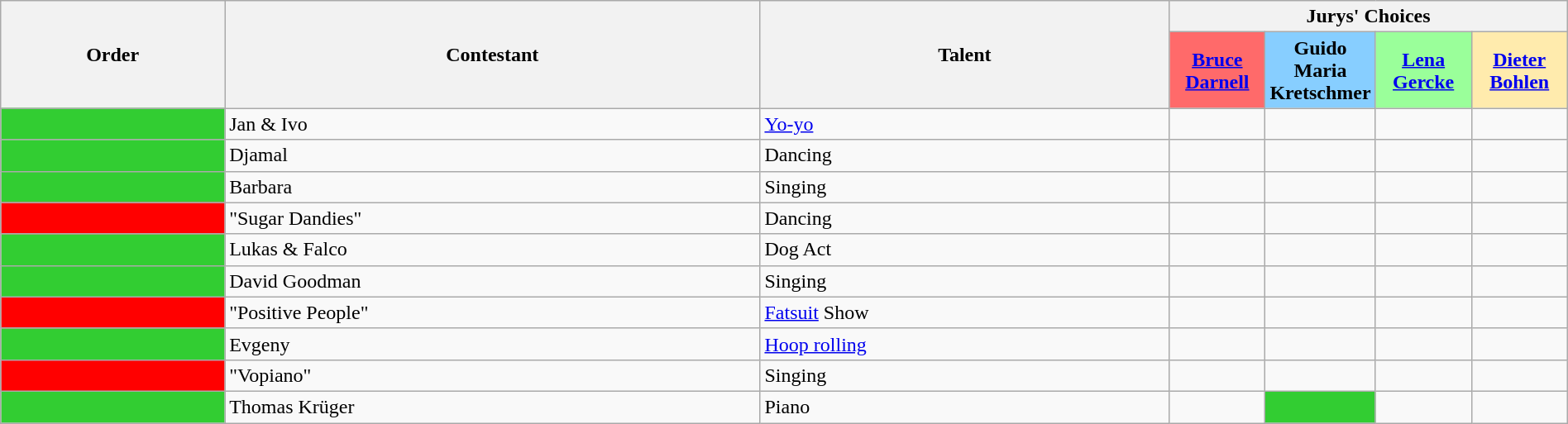<table class="wikitable" style="width:100%;">
<tr>
<th rowspan="2">Order</th>
<th rowspan="2">Contestant</th>
<th rowspan="2">Talent</th>
<th colspan="4">Jurys' Choices</th>
</tr>
<tr>
<th style="background-color:#FF6A6A" width="70"><a href='#'>Bruce Darnell</a></th>
<th style="background-color:#87CEFF" width="70">Guido Maria Kretschmer</th>
<th style="background-color:#9AFF9A" width="70"><a href='#'>Lena Gercke</a></th>
<th style="background-color:#FFEBAD" width="70"><a href='#'>Dieter Bohlen</a></th>
</tr>
<tr>
<td bgcolor=limegreen></td>
<td>Jan & Ivo</td>
<td><a href='#'>Yo-yo</a></td>
<td style=";text-align:center;"></td>
<td style=";text-align:center;"></td>
<td style=";text-align:center;"></td>
<td style=";text-align:center;"></td>
</tr>
<tr>
<td bgcolor=limegreen></td>
<td>Djamal</td>
<td>Dancing</td>
<td style=";text-align:center;"></td>
<td style=";text-align:center;"></td>
<td style=";text-align:center;"></td>
<td style=";text-align:center;"></td>
</tr>
<tr>
<td bgcolor=limegreen></td>
<td>Barbara</td>
<td>Singing</td>
<td style=";text-align:center;"></td>
<td style=";text-align:center;"></td>
<td style=";text-align:center;"></td>
<td style=";text-align:center;"></td>
</tr>
<tr>
<td bgcolor=red></td>
<td>"Sugar Dandies"</td>
<td>Dancing</td>
<td style=";text-align:center;"></td>
<td style=";text-align:center;"></td>
<td style=";text-align:center;"></td>
<td style=";text-align:center;"></td>
</tr>
<tr>
<td bgcolor=limegreen></td>
<td>Lukas & Falco</td>
<td>Dog Act</td>
<td style=";text-align:center;"></td>
<td style=";text-align:center;"></td>
<td style=";text-align:center;"></td>
<td style=";text-align:center;"></td>
</tr>
<tr>
<td bgcolor=limegreen></td>
<td>David Goodman</td>
<td>Singing</td>
<td style=";text-align:center;"></td>
<td style=";text-align:center;"></td>
<td style=";text-align:center;"></td>
<td style=";text-align:center;"></td>
</tr>
<tr>
<td bgcolor=red></td>
<td>"Positive People"</td>
<td><a href='#'>Fatsuit</a> Show</td>
<td style=";text-align:center;"></td>
<td style=";text-align:center;"></td>
<td style=";text-align:center;"></td>
<td style=";text-align:center;"></td>
</tr>
<tr>
<td bgcolor=limegreen></td>
<td>Evgeny</td>
<td><a href='#'>Hoop rolling</a></td>
<td style=";text-align:center;"></td>
<td style=";text-align:center;"></td>
<td style=";text-align:center;"></td>
<td style=";text-align:center;"></td>
</tr>
<tr>
<td bgcolor=red></td>
<td>"Vopiano"</td>
<td>Singing</td>
<td style=";text-align:center;"></td>
<td style=";text-align:center;"></td>
<td style=";text-align:center;"></td>
<td style=";text-align:center;"></td>
</tr>
<tr>
<td bgcolor=limegreen></td>
<td>Thomas Krüger</td>
<td>Piano</td>
<td style=";text-align:center;"></td>
<td bgcolor=limegreen></td>
<td style=";text-align:center;"></td>
<td style=";text-align:center;"></td>
</tr>
</table>
